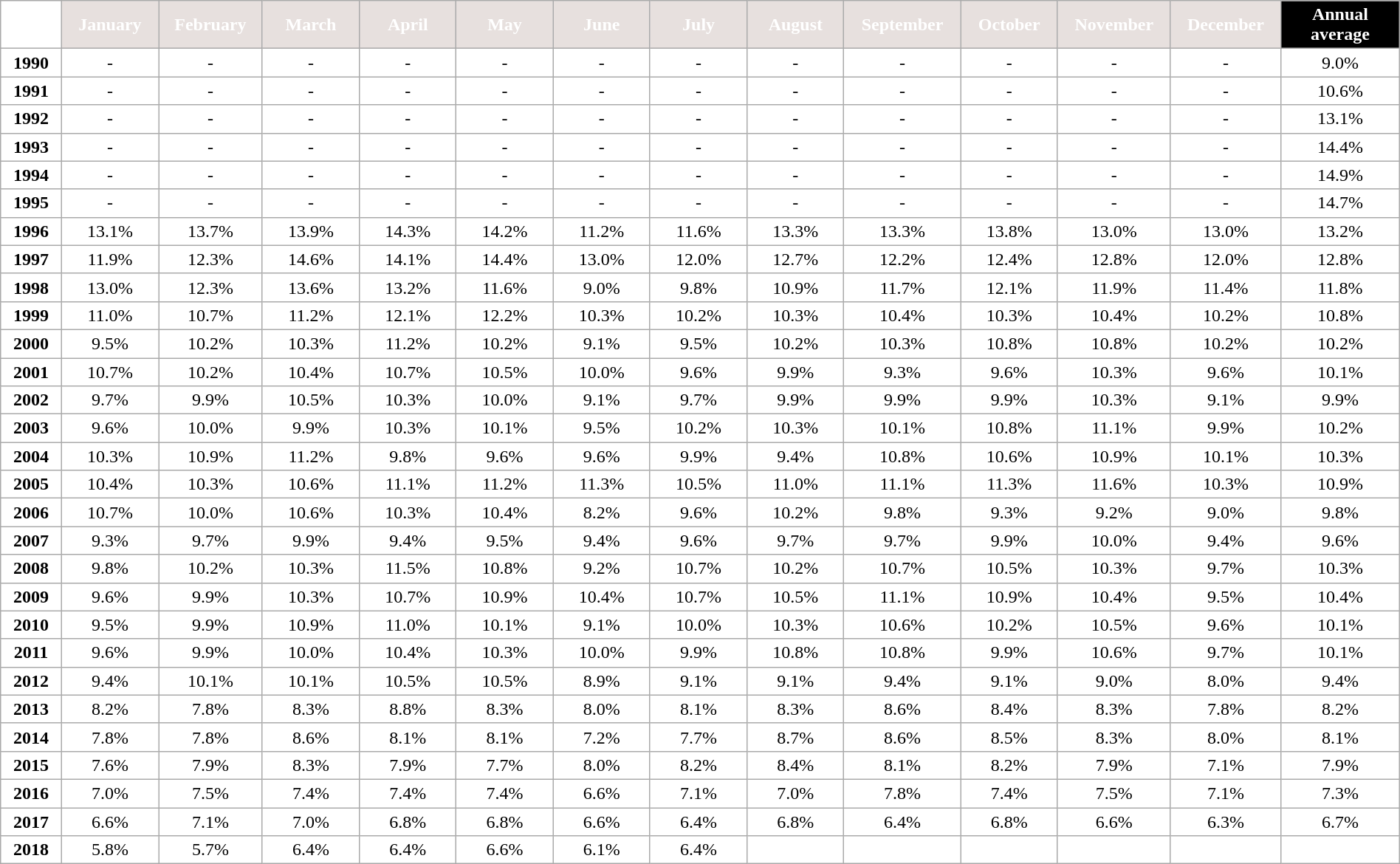<table class="wikitable" style="width:100%; margin:auto; background:#ffffff;">
<tr>
<th style="background:#FFFFFF; color:#FFFFFF;" width="35px"></th>
<th style="background:#E7E0DE; color:#FFFFFF;" width="60px">January</th>
<th style="background:#E7E0DE; color:#FFFFFF;" width="60px">February</th>
<th style="background:#E7E0DE; color:#FFFFFF;" width="60px">March</th>
<th style="background:#E7E0DE; color:#FFFFFF;" width="60px">April</th>
<th style="background:#E7E0DE; color:#FFFFFF;" width="60px">May</th>
<th style="background:#E7E0DE; color:#FFFFFF;" width="60px">June</th>
<th style="background:#E7E0DE; color:#FFFFFF;" width="60px">July</th>
<th style="background:#E7E0DE; color:#FFFFFF;" width="60px">August</th>
<th style="background:#E7E0DE; color:#FFFFFF;" width="60px">September</th>
<th style="background:#E7E0DE; color:#FFFFFF;" width="60px">October</th>
<th style="background:#E7E0DE; color:#FFFFFF;" width="60px">November</th>
<th style="background:#E7E0DE; color:#FFFFFF;" width="60px">December</th>
<th style="background:#000000; color:#FFFFFF;" width="75px">Annual average</th>
</tr>
<tr align="center">
<td><strong>1990</strong></td>
<td>-</td>
<td>-</td>
<td>-</td>
<td>-</td>
<td>-</td>
<td>-</td>
<td>-</td>
<td>-</td>
<td>-</td>
<td>-</td>
<td>-</td>
<td>-</td>
<td>9.0%</td>
</tr>
<tr align="center">
<td><strong>1991</strong></td>
<td>-</td>
<td>-</td>
<td>-</td>
<td>-</td>
<td>-</td>
<td>-</td>
<td>-</td>
<td>-</td>
<td>-</td>
<td>-</td>
<td>-</td>
<td>-</td>
<td> 10.6%</td>
</tr>
<tr align="center">
<td><strong>1992</strong></td>
<td>-</td>
<td>-</td>
<td>-</td>
<td>-</td>
<td>-</td>
<td>-</td>
<td>-</td>
<td>-</td>
<td>-</td>
<td>-</td>
<td>-</td>
<td>-</td>
<td> 13.1%</td>
</tr>
<tr align="center">
<td><strong>1993</strong></td>
<td>-</td>
<td>-</td>
<td>-</td>
<td>-</td>
<td>-</td>
<td>-</td>
<td>-</td>
<td>-</td>
<td>-</td>
<td>-</td>
<td>-</td>
<td>-</td>
<td> 14.4%</td>
</tr>
<tr align="center">
<td><strong>1994</strong></td>
<td>-</td>
<td>-</td>
<td>-</td>
<td>-</td>
<td>-</td>
<td>-</td>
<td>-</td>
<td>-</td>
<td>-</td>
<td>-</td>
<td>-</td>
<td>-</td>
<td> 14.9%</td>
</tr>
<tr align="center">
<td><strong>1995</strong></td>
<td>-</td>
<td>-</td>
<td>-</td>
<td>-</td>
<td>-</td>
<td>-</td>
<td>-</td>
<td>-</td>
<td>-</td>
<td>-</td>
<td>-</td>
<td>-</td>
<td> 14.7%</td>
</tr>
<tr align="center">
<td><strong>1996</strong></td>
<td>13.1%</td>
<td>13.7%</td>
<td>13.9%</td>
<td>14.3%</td>
<td>14.2%</td>
<td>11.2%</td>
<td>11.6%</td>
<td>13.3%</td>
<td>13.3%</td>
<td>13.8%</td>
<td>13.0%</td>
<td>13.0%</td>
<td> 13.2%</td>
</tr>
<tr align="center">
<td><strong>1997</strong></td>
<td>11.9%</td>
<td>12.3%</td>
<td>14.6%</td>
<td>14.1%</td>
<td>14.4%</td>
<td>13.0%</td>
<td>12.0%</td>
<td>12.7%</td>
<td>12.2%</td>
<td>12.4%</td>
<td>12.8%</td>
<td>12.0%</td>
<td> 12.8%</td>
</tr>
<tr align="center">
<td><strong>1998</strong></td>
<td>13.0%</td>
<td>12.3%</td>
<td>13.6%</td>
<td>13.2%</td>
<td>11.6%</td>
<td>9.0%</td>
<td>9.8%</td>
<td>10.9%</td>
<td>11.7%</td>
<td>12.1%</td>
<td>11.9%</td>
<td>11.4%</td>
<td> 11.8%</td>
</tr>
<tr align="center">
<td><strong>1999</strong></td>
<td>11.0%</td>
<td>10.7%</td>
<td>11.2%</td>
<td>12.1%</td>
<td>12.2%</td>
<td>10.3%</td>
<td>10.2%</td>
<td>10.3%</td>
<td>10.4%</td>
<td>10.3%</td>
<td>10.4%</td>
<td>10.2%</td>
<td> 10.8%</td>
</tr>
<tr align="center">
<td><strong>2000</strong></td>
<td>9.5%</td>
<td>10.2%</td>
<td>10.3%</td>
<td>11.2%</td>
<td>10.2%</td>
<td>9.1%</td>
<td>9.5%</td>
<td>10.2%</td>
<td>10.3%</td>
<td>10.8%</td>
<td>10.8%</td>
<td>10.2%</td>
<td> 10.2%</td>
</tr>
<tr align="center">
<td><strong>2001</strong></td>
<td>10.7%</td>
<td>10.2%</td>
<td>10.4%</td>
<td>10.7%</td>
<td>10.5%</td>
<td>10.0%</td>
<td>9.6%</td>
<td>9.9%</td>
<td>9.3%</td>
<td>9.6%</td>
<td>10.3%</td>
<td>9.6%</td>
<td> 10.1%</td>
</tr>
<tr align="center">
<td><strong>2002</strong></td>
<td>9.7%</td>
<td>9.9%</td>
<td>10.5%</td>
<td>10.3%</td>
<td>10.0%</td>
<td>9.1%</td>
<td>9.7%</td>
<td>9.9%</td>
<td>9.9%</td>
<td>9.9%</td>
<td>10.3%</td>
<td>9.1%</td>
<td> 9.9%</td>
</tr>
<tr align="center">
<td><strong>2003</strong></td>
<td>9.6%</td>
<td>10.0%</td>
<td>9.9%</td>
<td>10.3%</td>
<td>10.1%</td>
<td>9.5%</td>
<td>10.2%</td>
<td>10.3%</td>
<td>10.1%</td>
<td>10.8%</td>
<td>11.1%</td>
<td>9.9%</td>
<td> 10.2%</td>
</tr>
<tr align="center">
<td><strong>2004</strong></td>
<td>10.3%</td>
<td>10.9%</td>
<td>11.2%</td>
<td>9.8%</td>
<td>9.6%</td>
<td>9.6%</td>
<td>9.9%</td>
<td>9.4%</td>
<td>10.8%</td>
<td>10.6%</td>
<td>10.9%</td>
<td>10.1%</td>
<td> 10.3%</td>
</tr>
<tr align="center">
<td><strong>2005</strong></td>
<td>10.4%</td>
<td>10.3%</td>
<td>10.6%</td>
<td>11.1%</td>
<td>11.2%</td>
<td>11.3%</td>
<td>10.5%</td>
<td>11.0%</td>
<td>11.1%</td>
<td>11.3%</td>
<td>11.6%</td>
<td>10.3%</td>
<td> 10.9%</td>
</tr>
<tr align="center">
<td><strong>2006</strong></td>
<td>10.7%</td>
<td>10.0%</td>
<td>10.6%</td>
<td>10.3%</td>
<td>10.4%</td>
<td>8.2%</td>
<td>9.6%</td>
<td>10.2%</td>
<td>9.8%</td>
<td>9.3%</td>
<td>9.2%</td>
<td>9.0%</td>
<td> 9.8%</td>
</tr>
<tr align="center">
<td><strong>2007</strong></td>
<td>9.3%</td>
<td>9.7%</td>
<td>9.9%</td>
<td>9.4%</td>
<td>9.5%</td>
<td>9.4%</td>
<td>9.6%</td>
<td>9.7%</td>
<td>9.7%</td>
<td>9.9%</td>
<td>10.0%</td>
<td>9.4%</td>
<td> 9.6%</td>
</tr>
<tr align="center">
<td><strong>2008</strong></td>
<td>9.8%</td>
<td>10.2%</td>
<td>10.3%</td>
<td>11.5%</td>
<td>10.8%</td>
<td>9.2%</td>
<td>10.7%</td>
<td>10.2%</td>
<td>10.7%</td>
<td>10.5%</td>
<td>10.3%</td>
<td>9.7%</td>
<td> 10.3%</td>
</tr>
<tr align="center">
<td><strong>2009</strong></td>
<td>9.6%</td>
<td>9.9%</td>
<td>10.3%</td>
<td>10.7%</td>
<td>10.9%</td>
<td>10.4%</td>
<td>10.7%</td>
<td>10.5%</td>
<td>11.1%</td>
<td>10.9%</td>
<td>10.4%</td>
<td>9.5%</td>
<td> 10.4%</td>
</tr>
<tr align="center">
<td><strong>2010</strong></td>
<td>9.5%</td>
<td>9.9%</td>
<td>10.9%</td>
<td>11.0%</td>
<td>10.1%</td>
<td>9.1%</td>
<td>10.0%</td>
<td>10.3%</td>
<td>10.6%</td>
<td>10.2%</td>
<td>10.5%</td>
<td>9.6%</td>
<td> 10.1%</td>
</tr>
<tr align="center">
<td><strong>2011</strong></td>
<td>9.6%</td>
<td>9.9%</td>
<td>10.0%</td>
<td>10.4%</td>
<td>10.3%</td>
<td>10.0%</td>
<td>9.9%</td>
<td>10.8%</td>
<td>10.8%</td>
<td>9.9%</td>
<td>10.6%</td>
<td>9.7%</td>
<td>10.1%</td>
</tr>
<tr align="center">
<td><strong>2012</strong></td>
<td>9.4%</td>
<td>10.1%</td>
<td>10.1%</td>
<td>10.5%</td>
<td>10.5%</td>
<td>8.9%</td>
<td>9.1%</td>
<td>9.1%</td>
<td>9.4%</td>
<td>9.1%</td>
<td>9.0%</td>
<td>8.0%</td>
<td> 9.4%</td>
</tr>
<tr align="center">
<td><strong>2013</strong></td>
<td>8.2%</td>
<td>7.8%</td>
<td>8.3%</td>
<td>8.8%</td>
<td>8.3%</td>
<td>8.0%</td>
<td>8.1%</td>
<td>8.3%</td>
<td>8.6%</td>
<td>8.4%</td>
<td>8.3%</td>
<td>7.8%</td>
<td> 8.2%</td>
</tr>
<tr align="center">
<td><strong>2014</strong></td>
<td>7.8%</td>
<td>7.8%</td>
<td>8.6%</td>
<td>8.1%</td>
<td>8.1%</td>
<td>7.2%</td>
<td>7.7%</td>
<td>8.7%</td>
<td>8.6%</td>
<td>8.5%</td>
<td>8.3%</td>
<td>8.0%</td>
<td> 8.1%</td>
</tr>
<tr align="center">
<td><strong>2015</strong></td>
<td>7.6%</td>
<td>7.9%</td>
<td>8.3%</td>
<td>7.9%</td>
<td>7.7%</td>
<td>8.0%</td>
<td>8.2%</td>
<td>8.4%</td>
<td>8.1%</td>
<td>8.2%</td>
<td>7.9%</td>
<td>7.1%</td>
<td> 7.9%</td>
</tr>
<tr align="center">
<td><strong>2016</strong></td>
<td>7.0%</td>
<td>7.5%</td>
<td>7.4%</td>
<td>7.4%</td>
<td>7.4%</td>
<td>6.6%</td>
<td>7.1%</td>
<td>7.0%</td>
<td>7.8%</td>
<td>7.4%</td>
<td>7.5%</td>
<td>7.1%</td>
<td> 7.3%</td>
</tr>
<tr align="center">
<td><strong>2017</strong></td>
<td>6.6%</td>
<td>7.1%</td>
<td>7.0%</td>
<td>6.8%</td>
<td>6.8%</td>
<td>6.6%</td>
<td>6.4%</td>
<td>6.8%</td>
<td>6.4%</td>
<td>6.8%</td>
<td>6.6%</td>
<td>6.3%</td>
<td> 6.7%</td>
</tr>
<tr align="center">
<td><strong>2018</strong></td>
<td>5.8%</td>
<td>5.7%</td>
<td>6.4%</td>
<td>6.4%</td>
<td>6.6%</td>
<td>6.1%</td>
<td>6.4%</td>
<td></td>
<td></td>
<td></td>
<td></td>
<td></td>
<td></td>
</tr>
</table>
